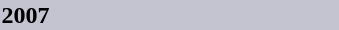<table class="collapsible">
<tr>
<th style="width:14em; background:#C4C3D0; text-align:left">2007</th>
</tr>
<tr>
<td colspan=2><br></td>
</tr>
</table>
